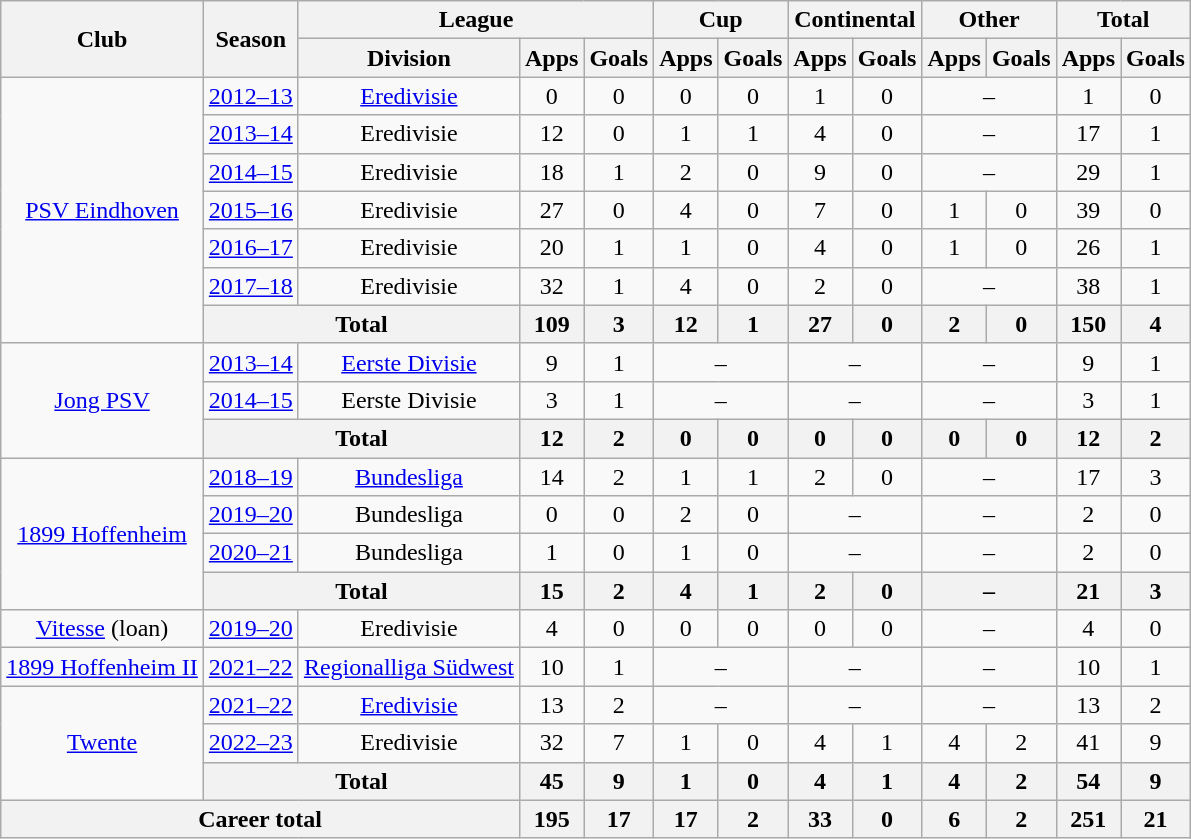<table class="wikitable" style="text-align:center">
<tr>
<th rowspan="2">Club</th>
<th rowspan="2">Season</th>
<th colspan="3">League</th>
<th colspan="2">Cup</th>
<th colspan="2">Continental</th>
<th colspan="2">Other</th>
<th colspan="2">Total</th>
</tr>
<tr>
<th>Division</th>
<th>Apps</th>
<th>Goals</th>
<th>Apps</th>
<th>Goals</th>
<th>Apps</th>
<th>Goals</th>
<th>Apps</th>
<th>Goals</th>
<th>Apps</th>
<th>Goals</th>
</tr>
<tr>
<td rowspan="7"><a href='#'>PSV Eindhoven</a></td>
<td><a href='#'>2012–13</a></td>
<td><a href='#'>Eredivisie</a></td>
<td>0</td>
<td>0</td>
<td>0</td>
<td>0</td>
<td>1</td>
<td>0</td>
<td colspan="2">–</td>
<td>1</td>
<td>0</td>
</tr>
<tr>
<td><a href='#'>2013–14</a></td>
<td>Eredivisie</td>
<td>12</td>
<td>0</td>
<td>1</td>
<td>1</td>
<td>4</td>
<td>0</td>
<td colspan="2">–</td>
<td>17</td>
<td>1</td>
</tr>
<tr>
<td><a href='#'>2014–15</a></td>
<td>Eredivisie</td>
<td>18</td>
<td>1</td>
<td>2</td>
<td>0</td>
<td>9</td>
<td>0</td>
<td colspan="2">–</td>
<td>29</td>
<td>1</td>
</tr>
<tr>
<td><a href='#'>2015–16</a></td>
<td>Eredivisie</td>
<td>27</td>
<td>0</td>
<td>4</td>
<td>0</td>
<td>7</td>
<td>0</td>
<td>1</td>
<td>0</td>
<td>39</td>
<td>0</td>
</tr>
<tr>
<td><a href='#'>2016–17</a></td>
<td>Eredivisie</td>
<td>20</td>
<td>1</td>
<td>1</td>
<td>0</td>
<td>4</td>
<td>0</td>
<td>1</td>
<td>0</td>
<td>26</td>
<td>1</td>
</tr>
<tr>
<td><a href='#'>2017–18</a></td>
<td>Eredivisie</td>
<td>32</td>
<td>1</td>
<td>4</td>
<td>0</td>
<td>2</td>
<td>0</td>
<td colspan="2">–</td>
<td>38</td>
<td>1</td>
</tr>
<tr>
<th colspan="2">Total</th>
<th>109</th>
<th>3</th>
<th>12</th>
<th>1</th>
<th>27</th>
<th>0</th>
<th>2</th>
<th>0</th>
<th>150</th>
<th>4</th>
</tr>
<tr>
<td rowspan="3"><a href='#'>Jong PSV</a></td>
<td><a href='#'>2013–14</a></td>
<td><a href='#'>Eerste Divisie</a></td>
<td>9</td>
<td>1</td>
<td colspan="2">–</td>
<td colspan="2">–</td>
<td colspan="2">–</td>
<td>9</td>
<td>1</td>
</tr>
<tr>
<td><a href='#'>2014–15</a></td>
<td>Eerste Divisie</td>
<td>3</td>
<td>1</td>
<td colspan="2">–</td>
<td colspan="2">–</td>
<td colspan="2">–</td>
<td>3</td>
<td>1</td>
</tr>
<tr>
<th colspan="2">Total</th>
<th>12</th>
<th>2</th>
<th>0</th>
<th>0</th>
<th>0</th>
<th>0</th>
<th>0</th>
<th>0</th>
<th>12</th>
<th>2</th>
</tr>
<tr>
<td rowspan="4"><a href='#'>1899 Hoffenheim</a></td>
<td><a href='#'>2018–19</a></td>
<td><a href='#'>Bundesliga</a></td>
<td>14</td>
<td>2</td>
<td>1</td>
<td>1</td>
<td>2</td>
<td>0</td>
<td colspan="2">–</td>
<td>17</td>
<td>3</td>
</tr>
<tr>
<td><a href='#'>2019–20</a></td>
<td>Bundesliga</td>
<td>0</td>
<td>0</td>
<td>2</td>
<td>0</td>
<td colspan="2">–</td>
<td colspan="2">–</td>
<td>2</td>
<td>0</td>
</tr>
<tr>
<td><a href='#'>2020–21</a></td>
<td>Bundesliga</td>
<td>1</td>
<td>0</td>
<td>1</td>
<td>0</td>
<td colspan="2">–</td>
<td colspan="2">–</td>
<td>2</td>
<td>0</td>
</tr>
<tr>
<th colspan="2">Total</th>
<th>15</th>
<th>2</th>
<th>4</th>
<th>1</th>
<th>2</th>
<th>0</th>
<th colspan="2">–</th>
<th>21</th>
<th>3</th>
</tr>
<tr>
<td><a href='#'>Vitesse</a> (loan)</td>
<td><a href='#'>2019–20</a></td>
<td>Eredivisie</td>
<td>4</td>
<td>0</td>
<td>0</td>
<td>0</td>
<td>0</td>
<td>0</td>
<td colspan="2">–</td>
<td>4</td>
<td>0</td>
</tr>
<tr>
<td><a href='#'>1899 Hoffenheim II</a></td>
<td><a href='#'>2021–22</a></td>
<td><a href='#'>Regionalliga Südwest</a></td>
<td>10</td>
<td>1</td>
<td colspan="2">–</td>
<td colspan="2">–</td>
<td colspan="2">–</td>
<td>10</td>
<td>1</td>
</tr>
<tr>
<td rowspan="3"><a href='#'>Twente</a></td>
<td><a href='#'>2021–22</a></td>
<td><a href='#'>Eredivisie</a></td>
<td>13</td>
<td>2</td>
<td colspan="2">–</td>
<td colspan="2">–</td>
<td colspan="2">–</td>
<td>13</td>
<td>2</td>
</tr>
<tr>
<td><a href='#'>2022–23</a></td>
<td>Eredivisie</td>
<td>32</td>
<td>7</td>
<td>1</td>
<td>0</td>
<td>4</td>
<td>1</td>
<td>4</td>
<td>2</td>
<td>41</td>
<td>9</td>
</tr>
<tr>
<th colspan="2">Total</th>
<th>45</th>
<th>9</th>
<th>1</th>
<th>0</th>
<th>4</th>
<th>1</th>
<th>4</th>
<th>2</th>
<th>54</th>
<th>9</th>
</tr>
<tr>
<th colspan="3">Career total</th>
<th>195</th>
<th>17</th>
<th>17</th>
<th>2</th>
<th>33</th>
<th>0</th>
<th>6</th>
<th>2</th>
<th>251</th>
<th>21</th>
</tr>
</table>
